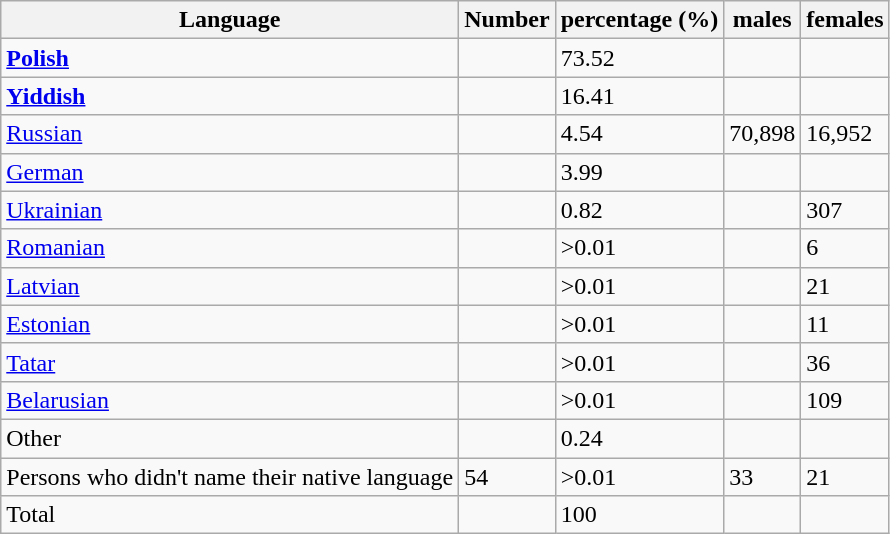<table align="center" class="wikitable plainlinks TablePager">
<tr>
<th>Language</th>
<th>Number</th>
<th>percentage (%)</th>
<th>males</th>
<th>females</th>
</tr>
<tr ---->
<td><strong><a href='#'>Polish</a></strong></td>
<td></td>
<td>73.52</td>
<td></td>
<td></td>
</tr>
<tr ---->
<td><strong><a href='#'>Yiddish</a></strong></td>
<td></td>
<td>16.41</td>
<td></td>
<td></td>
</tr>
<tr ---->
<td><a href='#'>Russian</a></td>
<td></td>
<td>4.54</td>
<td>70,898</td>
<td>16,952</td>
</tr>
<tr ---->
<td><a href='#'>German</a></td>
<td></td>
<td>3.99</td>
<td></td>
<td></td>
</tr>
<tr ---->
<td><a href='#'>Ukrainian</a></td>
<td></td>
<td>0.82</td>
<td></td>
<td>307</td>
</tr>
<tr ---->
<td><a href='#'>Romanian</a></td>
<td></td>
<td>>0.01</td>
<td></td>
<td>6</td>
</tr>
<tr ---->
<td><a href='#'>Latvian</a></td>
<td></td>
<td>>0.01</td>
<td></td>
<td>21</td>
</tr>
<tr ---->
<td><a href='#'>Estonian</a></td>
<td></td>
<td>>0.01</td>
<td></td>
<td>11</td>
</tr>
<tr ---->
<td><a href='#'>Tatar</a></td>
<td></td>
<td>>0.01</td>
<td></td>
<td>36</td>
</tr>
<tr ---->
<td><a href='#'>Belarusian</a></td>
<td></td>
<td>>0.01</td>
<td></td>
<td>109</td>
</tr>
<tr ---->
<td>Other</td>
<td></td>
<td>0.24</td>
<td></td>
<td></td>
</tr>
<tr ---->
<td>Persons who didn't name their native language</td>
<td>54</td>
<td>>0.01</td>
<td>33</td>
<td>21</td>
</tr>
<tr ---->
<td>Total</td>
<td></td>
<td>100</td>
<td></td>
<td></td>
</tr>
</table>
